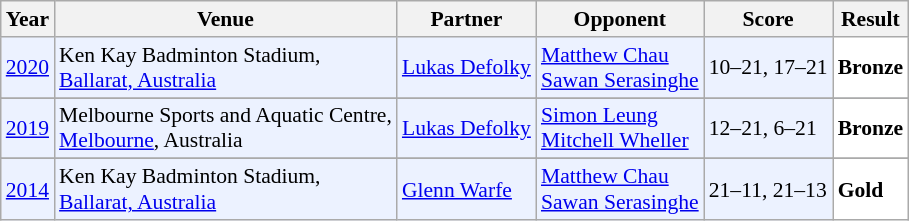<table class="sortable wikitable" style="font-size: 90%;">
<tr>
<th>Year</th>
<th>Venue</th>
<th>Partner</th>
<th>Opponent</th>
<th>Score</th>
<th>Result</th>
</tr>
<tr style="background:#ECF2FF">
<td align="center"><a href='#'>2020</a></td>
<td align="left">Ken Kay Badminton Stadium,<br><a href='#'>Ballarat, Australia</a></td>
<td align="left"> <a href='#'>Lukas Defolky</a></td>
<td align="left"> <a href='#'>Matthew Chau</a> <br>  <a href='#'>Sawan Serasinghe</a></td>
<td align="left">10–21, 17–21</td>
<td style="text-align:left; background:white"> <strong>Bronze</strong></td>
</tr>
<tr>
</tr>
<tr style="background:#ECF2FF">
<td align="center"><a href='#'>2019</a></td>
<td align="left">Melbourne Sports and Aquatic Centre,<br><a href='#'>Melbourne</a>, Australia</td>
<td align="left"> <a href='#'>Lukas Defolky</a></td>
<td align="left"> <a href='#'>Simon Leung</a> <br>  <a href='#'>Mitchell Wheller</a></td>
<td align="left">12–21, 6–21</td>
<td style="text-align:left; background:white"> <strong>Bronze</strong></td>
</tr>
<tr>
</tr>
<tr style="background:#ECF2FF">
<td align="center"><a href='#'>2014</a></td>
<td align="left">Ken Kay Badminton Stadium,<br><a href='#'>Ballarat, Australia</a></td>
<td align="left"> <a href='#'>Glenn Warfe</a></td>
<td align="left"> <a href='#'>Matthew Chau</a> <br>  <a href='#'>Sawan Serasinghe</a></td>
<td align="left">21–11, 21–13</td>
<td style="text-align:left; background:white"> <strong>Gold</strong></td>
</tr>
</table>
